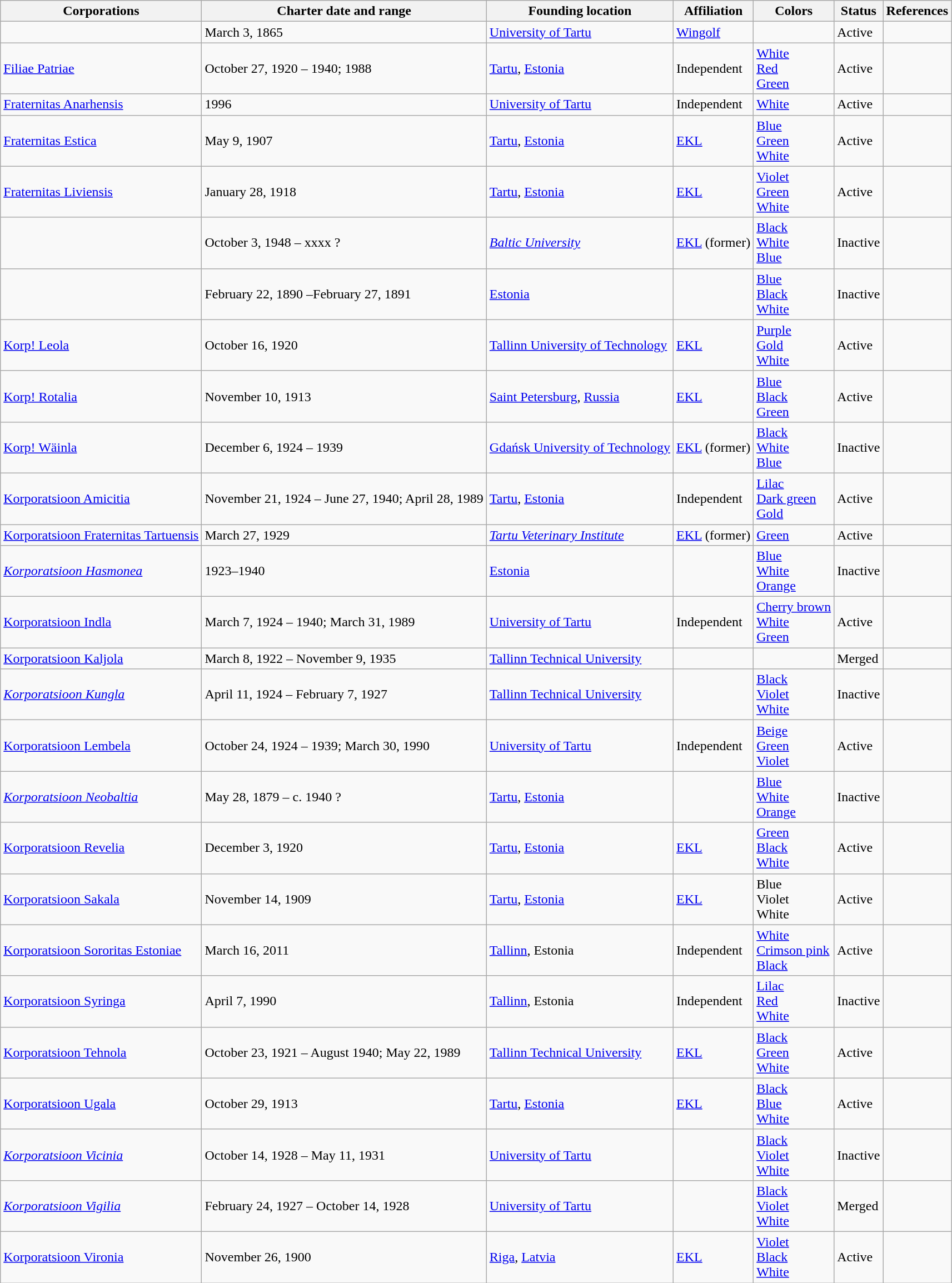<table class="wikitable sortable">
<tr>
<th>Corporations</th>
<th>Charter date and range</th>
<th>Founding location</th>
<th>Affiliation</th>
<th>Colors</th>
<th>Status</th>
<th>References</th>
</tr>
<tr>
<td></td>
<td>March 3, 1865</td>
<td><a href='#'>University of Tartu</a></td>
<td><a href='#'>Wingolf</a></td>
<td></td>
<td>Active</td>
<td></td>
</tr>
<tr>
<td><a href='#'>Filiae Patriae</a></td>
<td>October 27, 1920 – 1940; 1988</td>
<td><a href='#'>Tartu</a>, <a href='#'>Estonia</a></td>
<td>Independent</td>
<td> <a href='#'>White</a><br> <a href='#'>Red</a><br> <a href='#'>Green</a></td>
<td>Active</td>
<td></td>
</tr>
<tr>
<td><a href='#'>Fraternitas Anarhensis</a></td>
<td>1996</td>
<td><a href='#'>University of Tartu</a></td>
<td>Independent</td>
<td> <a href='#'>White</a></td>
<td>Active</td>
<td></td>
</tr>
<tr>
<td><a href='#'>Fraternitas Estica</a></td>
<td>May 9, 1907</td>
<td><a href='#'>Tartu</a>, <a href='#'>Estonia</a></td>
<td><a href='#'>EKL</a></td>
<td> <a href='#'>Blue</a><br> <a href='#'>Green</a><br> <a href='#'>White</a></td>
<td>Active</td>
<td></td>
</tr>
<tr>
<td><a href='#'>Fraternitas Liviensis</a></td>
<td>January 28, 1918</td>
<td><a href='#'>Tartu</a>, <a href='#'>Estonia</a></td>
<td><a href='#'>EKL</a></td>
<td> <a href='#'>Violet</a><br> <a href='#'>Green</a><br> <a href='#'>White</a></td>
<td>Active</td>
<td></td>
</tr>
<tr>
<td><em></em></td>
<td>October 3, 1948 – xxxx ?</td>
<td><em><a href='#'>Baltic University</a></em></td>
<td><a href='#'>EKL</a> (former)</td>
<td> <a href='#'>Black</a><br> <a href='#'>White</a><br> <a href='#'>Blue</a></td>
<td>Inactive</td>
<td></td>
</tr>
<tr>
<td><em></em></td>
<td>February 22, 1890 –February 27, 1891</td>
<td><a href='#'>Estonia</a></td>
<td></td>
<td> <a href='#'>Blue</a><br> <a href='#'>Black</a><br> <a href='#'>White</a></td>
<td>Inactive</td>
<td></td>
</tr>
<tr>
<td><a href='#'>Korp! Leola</a></td>
<td>October 16, 1920</td>
<td><a href='#'>Tallinn University of Technology</a></td>
<td><a href='#'>EKL</a></td>
<td> <a href='#'>Purple</a><br> <a href='#'>Gold</a><br> <a href='#'>White</a> </td>
<td>Active</td>
<td></td>
</tr>
<tr>
<td><a href='#'>Korp! Rotalia</a></td>
<td>November 10, 1913</td>
<td><a href='#'>Saint Petersburg</a>, <a href='#'>Russia</a></td>
<td><a href='#'>EKL</a></td>
<td> <a href='#'>Blue</a><br> <a href='#'>Black</a><br> <a href='#'>Green</a></td>
<td>Active</td>
<td></td>
</tr>
<tr>
<td><a href='#'>Korp! Wäinla</a></td>
<td>December 6, 1924 – 1939</td>
<td><a href='#'>Gdańsk University of Technology</a></td>
<td><a href='#'>EKL</a> (former)</td>
<td> <a href='#'>Black</a><br> <a href='#'>White</a><br> <a href='#'>Blue</a></td>
<td>Inactive</td>
<td></td>
</tr>
<tr>
<td><a href='#'>Korporatsioon Amicitia</a></td>
<td>November 21, 1924 – June 27, 1940; April 28, 1989</td>
<td><a href='#'>Tartu</a>, <a href='#'>Estonia</a></td>
<td>Independent</td>
<td> <a href='#'>Lilac</a><br> <a href='#'>Dark green</a><br> <a href='#'>Gold</a></td>
<td>Active</td>
<td></td>
</tr>
<tr>
<td><a href='#'>Korporatsioon Fraternitas Tartuensis</a></td>
<td>March 27, 1929</td>
<td><em><a href='#'>Tartu Veterinary Institute</a></em></td>
<td><a href='#'>EKL</a> (former)</td>
<td> <a href='#'>Green</a></td>
<td>Active</td>
<td></td>
</tr>
<tr>
<td><em><a href='#'>Korporatsioon Hasmonea</a></em></td>
<td>1923–1940</td>
<td><a href='#'>Estonia</a></td>
<td></td>
<td> <a href='#'>Blue</a><br> <a href='#'>White</a><br> <a href='#'>Orange</a></td>
<td>Inactive</td>
<td></td>
</tr>
<tr>
<td><a href='#'>Korporatsioon Indla</a></td>
<td>March 7, 1924  – 1940;  March 31, 1989</td>
<td><a href='#'>University of Tartu</a></td>
<td>Independent</td>
<td> <a href='#'>Cherry brown</a><br> <a href='#'>White</a><br> <a href='#'>Green</a> </td>
<td>Active</td>
<td></td>
</tr>
<tr>
<td><a href='#'>Korporatsioon Kaljola</a></td>
<td>March 8, 1922 – November 9, 1935</td>
<td><a href='#'>Tallinn Technical University</a></td>
<td></td>
<td></td>
<td>Merged</td>
<td></td>
</tr>
<tr>
<td><a href='#'><em>Korporatsioon Kungla</em></a></td>
<td>April 11, 1924 – February 7, 1927</td>
<td><a href='#'>Tallinn Technical University</a></td>
<td></td>
<td> <a href='#'>Black</a><br> <a href='#'>Violet</a><br> <a href='#'>White</a></td>
<td>Inactive</td>
<td></td>
</tr>
<tr>
<td><a href='#'>Korporatsioon Lembela</a></td>
<td>October 24, 1924 – 1939;  March 30, 1990</td>
<td><a href='#'>University of Tartu</a></td>
<td>Independent</td>
<td> <a href='#'>Beige</a><br> <a href='#'>Green</a><br> <a href='#'>Violet</a> </td>
<td>Active</td>
<td></td>
</tr>
<tr>
<td><a href='#'><em>Korporatsioon Neobaltia</em></a></td>
<td>May 28, 1879 – c. 1940 ?</td>
<td><a href='#'>Tartu</a>, <a href='#'>Estonia</a></td>
<td></td>
<td> <a href='#'>Blue</a><br> <a href='#'>White</a><br> <a href='#'>Orange</a></td>
<td>Inactive</td>
<td></td>
</tr>
<tr>
<td><a href='#'>Korporatsioon Revelia</a></td>
<td>December 3, 1920</td>
<td><a href='#'>Tartu</a>, <a href='#'>Estonia</a></td>
<td><a href='#'>EKL</a></td>
<td> <a href='#'>Green</a><br> <a href='#'>Black</a><br> <a href='#'>White</a> </td>
<td>Active</td>
<td></td>
</tr>
<tr>
<td><a href='#'>Korporatsioon Sakala</a></td>
<td>November 14, 1909</td>
<td><a href='#'>Tartu</a>, <a href='#'>Estonia</a></td>
<td><a href='#'>EKL</a></td>
<td>Blue<br>Violet<br>White</td>
<td>Active</td>
<td></td>
</tr>
<tr>
<td><a href='#'>Korporatsioon Sororitas Estoniae</a></td>
<td>March 16, 2011</td>
<td><a href='#'>Tallinn</a>, Estonia</td>
<td>Independent</td>
<td> <a href='#'>White</a><br> <a href='#'>Crimson pink</a><br> <a href='#'>Black</a></td>
<td>Active</td>
<td></td>
</tr>
<tr>
<td><a href='#'>Korporatsioon Syringa</a></td>
<td>April 7, 1990</td>
<td><a href='#'>Tallinn</a>, Estonia</td>
<td>Independent</td>
<td> <a href='#'>Lilac</a><br> <a href='#'>Red</a><br> <a href='#'>White</a></td>
<td>Inactive</td>
<td></td>
</tr>
<tr>
<td><a href='#'>Korporatsioon Tehnola</a></td>
<td>October 23, 1921 – August 1940; May 22, 1989</td>
<td><a href='#'>Tallinn Technical University</a></td>
<td><a href='#'>EKL</a></td>
<td> <a href='#'>Black</a><br> <a href='#'>Green</a><br> <a href='#'>White</a></td>
<td>Active</td>
<td></td>
</tr>
<tr>
<td><a href='#'>Korporatsioon Ugala</a></td>
<td>October 29, 1913</td>
<td><a href='#'>Tartu</a>, <a href='#'>Estonia</a></td>
<td><a href='#'>EKL</a></td>
<td> <a href='#'>Black</a><br> <a href='#'>Blue</a><br> <a href='#'>White</a></td>
<td>Active</td>
<td></td>
</tr>
<tr>
<td><a href='#'><em>Korporatsioon Vicinia</em></a></td>
<td>October 14, 1928 – May 11, 1931</td>
<td><a href='#'>University of Tartu</a></td>
<td></td>
<td> <a href='#'>Black</a><br> <a href='#'>Violet</a><br> <a href='#'>White</a></td>
<td>Inactive</td>
<td></td>
</tr>
<tr>
<td><em><a href='#'>Korporatsioon Vigilia</a></em></td>
<td>February 24, 1927 – October 14, 1928</td>
<td><a href='#'>University of Tartu</a></td>
<td></td>
<td> <a href='#'>Black</a><br> <a href='#'>Violet</a><br> <a href='#'>White</a></td>
<td>Merged</td>
<td></td>
</tr>
<tr>
<td><a href='#'>Korporatsioon Vironia</a></td>
<td>November 26, 1900</td>
<td><a href='#'>Riga</a>, <a href='#'>Latvia</a></td>
<td><a href='#'>EKL</a></td>
<td> <a href='#'>Violet</a><br> <a href='#'>Black</a><br> <a href='#'>White</a></td>
<td>Active</td>
<td></td>
</tr>
</table>
